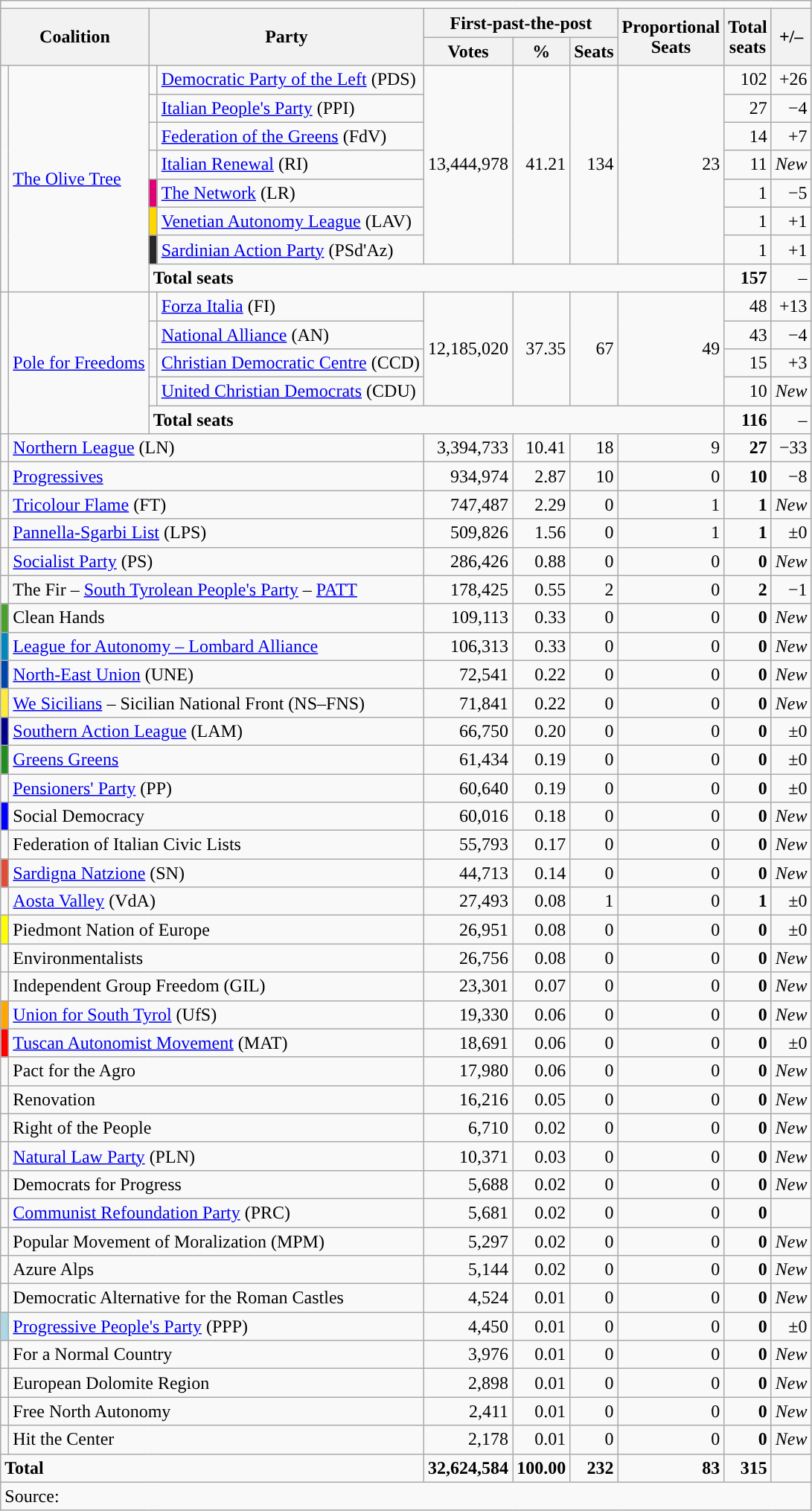<table class="wikitable" style="text-align:right">
<tr>
<td colspan="10" style="text-align:center"></td>
</tr>
<tr>
<th align=left colspan=2 rowspan=2>Coalition</th>
<th colspan=2 rowspan=2>Party</th>
<th colspan="3" align="center" valign=top>First-past-the-post</th>
<th rowspan=2>Proportional<br>Seats</th>
<th rowspan=2>Total<br>seats</th>
<th align=left rowspan=2>+/–</th>
</tr>
<tr>
<th style="background-color:" align="center" valign=bottom>Votes</th>
<th style="background-color:" align="center" valign=bottom>%</th>
<th style="background-color:" align="center" valign=bottom>Seats</th>
</tr>
<tr>
<td rowspan="8" style="background:"></td>
<td style="text-align:left;" rowspan=8"><a href='#'>The Olive Tree</a></td>
<td></td>
<td align=left><a href='#'>Democratic Party of the Left</a> (PDS)</td>
<td rowspan="7">13,444,978</td>
<td rowspan="7">41.21</td>
<td rowspan="7">134</td>
<td rowspan="7">23</td>
<td>102</td>
<td><span>+26</span></td>
</tr>
<tr>
<td></td>
<td align=left><a href='#'>Italian People's Party</a> (PPI)</td>
<td>27</td>
<td><span>−4</span></td>
</tr>
<tr>
<td></td>
<td align=left><a href='#'>Federation of the Greens</a> (FdV)</td>
<td>14</td>
<td><span>+7</span></td>
</tr>
<tr>
<td></td>
<td align=left><a href='#'>Italian Renewal</a> (RI)</td>
<td>11</td>
<td><em>New</em></td>
</tr>
<tr>
<td bgcolor="#DF0174"></td>
<td align=left><a href='#'>The Network</a> (LR)</td>
<td>1</td>
<td><span>−5</span></td>
</tr>
<tr>
<td bgcolor="gold"></td>
<td align=left><a href='#'>Venetian Autonomy League</a> (LAV)</td>
<td>1</td>
<td><span>+1</span></td>
</tr>
<tr>
<td bgcolor="#282828"></td>
<td align=left><a href='#'>Sardinian Action Party</a> (PSd'Az)</td>
<td>1</td>
<td><span>+1</span></td>
</tr>
<tr>
<td colspan=6 align=left><strong>Total seats</strong></td>
<td><strong>157</strong></td>
<td>–</td>
</tr>
<tr>
<td rowspan="5"></td>
<td style="text-align:left;" rowspan="5"><a href='#'>Pole for Freedoms</a></td>
<td></td>
<td align=left><a href='#'>Forza Italia</a> (FI)</td>
<td rowspan="4">12,185,020</td>
<td rowspan="4">37.35</td>
<td rowspan="4">67</td>
<td rowspan="4">49</td>
<td>48</td>
<td><span>+13</span></td>
</tr>
<tr>
<td></td>
<td align=left><a href='#'>National Alliance</a> (AN)</td>
<td>43</td>
<td><span>−4</span></td>
</tr>
<tr>
<td></td>
<td align="left"><a href='#'>Christian Democratic Centre</a> (CCD)</td>
<td>15</td>
<td><span>+3</span></td>
</tr>
<tr>
<td></td>
<td align="left"><a href='#'>United Christian Democrats</a> (CDU)</td>
<td>10</td>
<td><em>New</em></td>
</tr>
<tr>
<td colspan=6 align=left><strong>Total seats</strong></td>
<td><strong>116</strong></td>
<td>–</td>
</tr>
<tr>
<td style="background:"></td>
<td colspan=3 align=left><a href='#'>Northern League</a> (LN)</td>
<td>3,394,733</td>
<td>10.41</td>
<td>18</td>
<td>9</td>
<td><strong>27</strong></td>
<td><span>−33</span></td>
</tr>
<tr>
<td style="background:"></td>
<td colspan=3 align=left><a href='#'>Progressives</a></td>
<td>934,974</td>
<td>2.87</td>
<td>10</td>
<td>0</td>
<td><strong>10</strong></td>
<td><span>−8</span></td>
</tr>
<tr>
<td style="background:"></td>
<td colspan=3 align=left><a href='#'>Tricolour Flame</a> (FT)</td>
<td>747,487</td>
<td>2.29</td>
<td>0</td>
<td>1</td>
<td><strong>1</strong></td>
<td><em>New</em></td>
</tr>
<tr>
<td style="background:"></td>
<td colspan=3 align=left><a href='#'>Pannella-Sgarbi List</a> (LPS)</td>
<td>509,826</td>
<td>1.56</td>
<td>0</td>
<td>1</td>
<td><strong>1</strong></td>
<td>±0</td>
</tr>
<tr>
<td style="background:"></td>
<td colspan=3 align=left><a href='#'>Socialist Party</a> (PS)</td>
<td>286,426</td>
<td>0.88</td>
<td>0</td>
<td>0</td>
<td><strong>0</strong></td>
<td><em>New</em></td>
</tr>
<tr>
<td style="background:"></td>
<td colspan=3 align=left>The Fir – <a href='#'>South Tyrolean People's Party</a> – <a href='#'>PATT</a></td>
<td>178,425</td>
<td>0.55</td>
<td>2</td>
<td>0</td>
<td><strong>2</strong></td>
<td><span>−1</span></td>
</tr>
<tr>
<td style="background:#4AA02C;"></td>
<td colspan=3 align=left>Clean Hands</td>
<td>109,113</td>
<td>0.33</td>
<td>0</td>
<td>0</td>
<td><strong>0</strong></td>
<td><em>New</em></td>
</tr>
<tr>
<td style="background:#0087BD;"></td>
<td colspan=3 align=left><a href='#'>League for Autonomy – Lombard Alliance</a></td>
<td>106,313</td>
<td>0.33</td>
<td>0</td>
<td>0</td>
<td><strong>0</strong></td>
<td><em>New</em></td>
</tr>
<tr>
<td style="background:#0045AA;"></td>
<td colspan=3 align=left><a href='#'>North-East Union</a> (UNE)</td>
<td>72,541</td>
<td>0.22</td>
<td>0</td>
<td>0</td>
<td><strong>0</strong></td>
<td><em>New</em></td>
</tr>
<tr>
<td style="background:#FFEB3B;"></td>
<td colspan=3 align=left><a href='#'>We Sicilians</a> – Sicilian National Front (NS–FNS)</td>
<td>71,841</td>
<td>0.22</td>
<td>0</td>
<td>0</td>
<td><strong>0</strong></td>
<td><em>New</em></td>
</tr>
<tr>
<td style="background:#00008B;"></td>
<td colspan=3 align=left><a href='#'>Southern Action League</a> (LAM)</td>
<td>66,750</td>
<td>0.20</td>
<td>0</td>
<td>0</td>
<td><strong>0</strong></td>
<td>±0</td>
</tr>
<tr>
<td style="background:#228B22;"></td>
<td colspan=3 align=left><a href='#'>Greens Greens</a></td>
<td>61,434</td>
<td>0.19</td>
<td>0</td>
<td>0</td>
<td><strong>0</strong></td>
<td>±0</td>
</tr>
<tr>
<td style="background:"></td>
<td colspan=3 align=left><a href='#'>Pensioners' Party</a> (PP)</td>
<td>60,640</td>
<td>0.19</td>
<td>0</td>
<td>0</td>
<td><strong>0</strong></td>
<td>±0</td>
</tr>
<tr>
<td style="background:#0000FF;"></td>
<td colspan=3 align=left>Social Democracy</td>
<td>60,016</td>
<td>0.18</td>
<td>0</td>
<td>0</td>
<td><strong>0</strong></td>
<td><em>New</em></td>
</tr>
<tr>
<td style="background:"></td>
<td colspan=3 align=left>Federation of Italian Civic Lists</td>
<td>55,793</td>
<td>0.17</td>
<td>0</td>
<td>0</td>
<td><strong>0</strong></td>
<td><em>New</em></td>
</tr>
<tr>
<td style="background:#E04C38;"></td>
<td colspan=3 align=left><a href='#'>Sardigna Natzione</a> (SN)</td>
<td>44,713</td>
<td>0.14</td>
<td>0</td>
<td>0</td>
<td><strong>0</strong></td>
<td><em>New</em></td>
</tr>
<tr>
<td style="background:"></td>
<td colspan=3 align=left><a href='#'>Aosta Valley</a> (VdA)</td>
<td>27,493</td>
<td>0.08</td>
<td>1</td>
<td>0</td>
<td><strong>1</strong></td>
<td>±0</td>
</tr>
<tr>
<td style="background:#FFFF00;"></td>
<td colspan=3 align=left>Piedmont Nation of Europe</td>
<td>26,951</td>
<td>0.08</td>
<td>0</td>
<td>0</td>
<td><strong>0</strong></td>
<td>±0</td>
</tr>
<tr>
<td style="background:"></td>
<td colspan=3 align=left>Environmentalists</td>
<td>26,756</td>
<td>0.08</td>
<td>0</td>
<td>0</td>
<td><strong>0</strong></td>
<td><em>New</em></td>
</tr>
<tr>
<td style="background:"></td>
<td colspan=3 align=left>Independent Group Freedom (GIL)</td>
<td>23,301</td>
<td>0.07</td>
<td>0</td>
<td>0</td>
<td><strong>0</strong></td>
<td><em>New</em></td>
</tr>
<tr>
<td style="background:#FFA700;"></td>
<td colspan=3 align=left><a href='#'>Union for South Tyrol</a> (UfS)</td>
<td>19,330</td>
<td>0.06</td>
<td>0</td>
<td>0</td>
<td><strong>0</strong></td>
<td><em>New</em></td>
</tr>
<tr>
<td style="background:#FF0000;"></td>
<td colspan=3 align=left><a href='#'>Tuscan Autonomist Movement</a> (MAT)</td>
<td>18,691</td>
<td>0.06</td>
<td>0</td>
<td>0</td>
<td><strong>0</strong></td>
<td>±0</td>
</tr>
<tr>
<td style="background:"></td>
<td colspan=3 align=left>Pact for the Agro</td>
<td>17,980</td>
<td>0.06</td>
<td>0</td>
<td>0</td>
<td><strong>0</strong></td>
<td><em>New</em></td>
</tr>
<tr>
<td style="background:"></td>
<td colspan=3 align=left>Renovation</td>
<td>16,216</td>
<td>0.05</td>
<td>0</td>
<td>0</td>
<td><strong>0</strong></td>
<td><em>New</em></td>
</tr>
<tr>
<td style="background:"></td>
<td colspan=3 align=left>Right of the People</td>
<td>6,710</td>
<td>0.02</td>
<td>0</td>
<td>0</td>
<td><strong>0</strong></td>
<td><em>New</em></td>
</tr>
<tr>
<td style="background:"></td>
<td colspan=3 align=left><a href='#'>Natural Law Party</a> (PLN)</td>
<td>10,371</td>
<td>0.03</td>
<td>0</td>
<td>0</td>
<td><strong>0</strong></td>
<td><em>New</em></td>
</tr>
<tr>
<td style="background:"></td>
<td colspan=3 align=left>Democrats for Progress</td>
<td>5,688</td>
<td>0.02</td>
<td>0</td>
<td>0</td>
<td><strong>0</strong></td>
<td><em>New</em></td>
</tr>
<tr>
<td style="background:"></td>
<td colspan=3 align=left><a href='#'>Communist Refoundation Party</a> (PRC)</td>
<td>5,681</td>
<td>0.02</td>
<td>0</td>
<td>0</td>
<td><strong>0</strong></td>
<td></td>
</tr>
<tr>
<td style="background:"></td>
<td colspan=3 align=left>Popular Movement of Moralization (MPM)</td>
<td>5,297</td>
<td>0.02</td>
<td>0</td>
<td>0</td>
<td><strong>0</strong></td>
<td><em>New</em></td>
</tr>
<tr>
<td style="background:"></td>
<td colspan=3 align=left>Azure Alps</td>
<td>5,144</td>
<td>0.02</td>
<td>0</td>
<td>0</td>
<td><strong>0</strong></td>
<td><em>New</em></td>
</tr>
<tr>
<td style="background:"></td>
<td colspan=3 align=left>Democratic Alternative for the Roman Castles</td>
<td>4,524</td>
<td>0.01</td>
<td>0</td>
<td>0</td>
<td><strong>0</strong></td>
<td><em>New</em></td>
</tr>
<tr>
<td style="background:#ADD8E6;"></td>
<td colspan=3 align=left><a href='#'>Progressive People's Party</a> (PPP)</td>
<td>4,450</td>
<td>0.01</td>
<td>0</td>
<td>0</td>
<td><strong>0</strong></td>
<td>±0</td>
</tr>
<tr>
<td style="background:"></td>
<td colspan=3 align=left>For a Normal Country</td>
<td>3,976</td>
<td>0.01</td>
<td>0</td>
<td>0</td>
<td><strong>0</strong></td>
<td><em>New</em></td>
</tr>
<tr>
<td style="background:"></td>
<td colspan=3 align=left>European Dolomite Region</td>
<td>2,898</td>
<td>0.01</td>
<td>0</td>
<td>0</td>
<td><strong>0</strong></td>
<td><em>New</em></td>
</tr>
<tr>
<td style="background:"></td>
<td colspan=3 align=left>Free North Autonomy</td>
<td>2,411</td>
<td>0.01</td>
<td>0</td>
<td>0</td>
<td><strong>0</strong></td>
<td><em>New</em></td>
</tr>
<tr>
<td style="background:"></td>
<td colspan=3 align=left>Hit the Center</td>
<td>2,178</td>
<td>0.01</td>
<td>0</td>
<td>0</td>
<td><strong>0</strong></td>
<td><em>New</em></td>
</tr>
<tr>
<td colspan=4 align=left><strong>Total</strong></td>
<td><strong>32,624,584</strong></td>
<td><strong>100.00</strong></td>
<td><strong>232</strong></td>
<td><strong>83</strong></td>
<td><strong>315</strong></td>
<td></td>
</tr>
<tr>
<td style="text-align:left;" colspan="11">Source: </td>
</tr>
</table>
